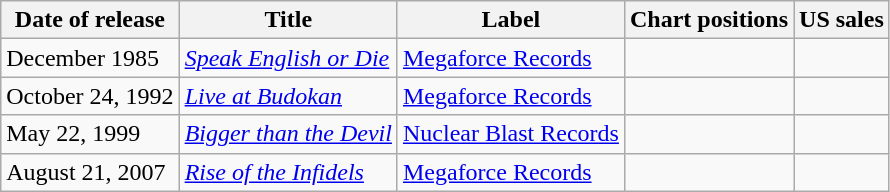<table class="wikitable">
<tr>
<th>Date of release</th>
<th>Title</th>
<th>Label</th>
<th>Chart positions</th>
<th>US sales</th>
</tr>
<tr>
<td>December 1985</td>
<td><em><a href='#'>Speak English or Die</a></em></td>
<td><a href='#'>Megaforce Records</a></td>
<td></td>
<td></td>
</tr>
<tr>
<td>October 24, 1992</td>
<td><em><a href='#'>Live at Budokan</a></em></td>
<td><a href='#'>Megaforce Records</a></td>
<td></td>
<td></td>
</tr>
<tr>
<td>May 22, 1999</td>
<td><em><a href='#'>Bigger than the Devil</a></em></td>
<td><a href='#'>Nuclear Blast Records</a></td>
<td></td>
<td></td>
</tr>
<tr>
<td>August 21, 2007</td>
<td><em><a href='#'>Rise of the Infidels</a></em></td>
<td><a href='#'>Megaforce Records</a></td>
<td></td>
<td></td>
</tr>
</table>
